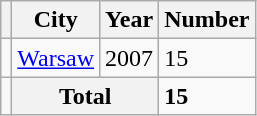<table class="wikitable">
<tr>
<th></th>
<th>City</th>
<th>Year</th>
<th>Number</th>
</tr>
<tr>
<td></td>
<td><a href='#'>Warsaw</a></td>
<td>2007</td>
<td>15</td>
</tr>
<tr>
<td></td>
<th colspan="2"><strong>Total</strong></th>
<td><strong>15</strong></td>
</tr>
</table>
